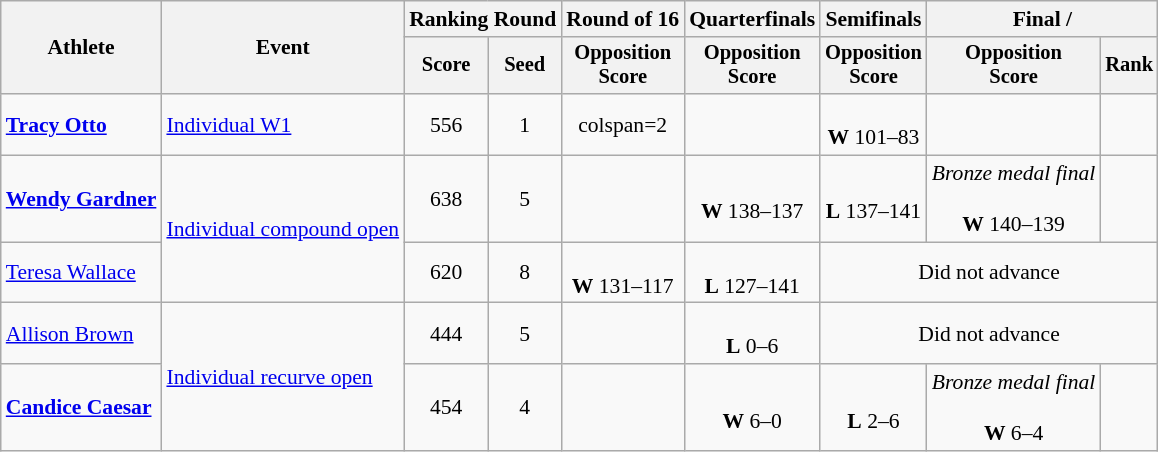<table class=wikitable style=font-size:90%;text-align:center>
<tr>
<th rowspan=2>Athlete</th>
<th rowspan=2>Event</th>
<th colspan=2>Ranking Round</th>
<th>Round of 16</th>
<th>Quarterfinals</th>
<th>Semifinals</th>
<th colspan=2>Final / </th>
</tr>
<tr style=font-size:95%>
<th>Score</th>
<th>Seed</th>
<th>Opposition<br>Score</th>
<th>Opposition<br>Score</th>
<th>Opposition<br>Score</th>
<th>Opposition<br>Score</th>
<th>Rank</th>
</tr>
<tr>
<td align="left"><strong><a href='#'>Tracy Otto</a></strong></td>
<td align="left"><a href='#'>Individual W1</a></td>
<td>556</td>
<td>1</td>
<td>colspan=2 </td>
<td></td>
<td><br><strong>W</strong> 101–83</td>
<td></td>
</tr>
<tr>
<td align="left"><strong><a href='#'>Wendy Gardner</a></strong></td>
<td rowspan="2" align="left"><a href='#'>Individual compound open</a></td>
<td>638</td>
<td>5</td>
<td></td>
<td><br><strong>W</strong> 138–137</td>
<td><br><strong>L</strong> 137–141</td>
<td><em>Bronze medal final</em><br><br><strong>W</strong> 140–139</td>
<td></td>
</tr>
<tr>
<td align="left"><a href='#'>Teresa Wallace</a></td>
<td>620</td>
<td>8</td>
<td><br><strong>W</strong> 131–117</td>
<td><br><strong>L</strong> 127–141</td>
<td colspan=3>Did not advance</td>
</tr>
<tr>
<td align="left"><a href='#'>Allison Brown</a></td>
<td rowspan="2" align="left"><a href='#'>Individual recurve open</a></td>
<td>444</td>
<td>5</td>
<td></td>
<td><br><strong>L</strong> 0–6</td>
<td colspan=3>Did not advance</td>
</tr>
<tr>
<td align="left"><strong><a href='#'>Candice Caesar</a></strong></td>
<td>454</td>
<td>4</td>
<td></td>
<td><br><strong>W</strong> 6–0</td>
<td><br><strong>L</strong> 2–6</td>
<td><em>Bronze medal final</em><br><br><strong>W</strong> 6–4</td>
<td></td>
</tr>
</table>
